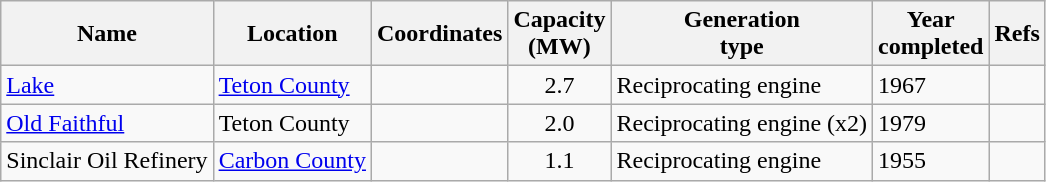<table class="wikitable sortable">
<tr>
<th>Name</th>
<th>Location</th>
<th>Coordinates</th>
<th>Capacity<br>(MW)</th>
<th>Generation<br>type</th>
<th>Year<br>completed</th>
<th>Refs</th>
</tr>
<tr>
<td><a href='#'>Lake</a></td>
<td><a href='#'>Teton County</a></td>
<td></td>
<td align=center>2.7</td>
<td>Reciprocating engine</td>
<td>1967</td>
<td></td>
</tr>
<tr>
<td><a href='#'>Old Faithful</a></td>
<td>Teton County</td>
<td></td>
<td align=center>2.0</td>
<td>Reciprocating engine (x2)</td>
<td>1979</td>
<td></td>
</tr>
<tr>
<td>Sinclair Oil Refinery</td>
<td><a href='#'>Carbon County</a></td>
<td></td>
<td align=center>1.1</td>
<td>Reciprocating engine</td>
<td>1955</td>
<td></td>
</tr>
</table>
